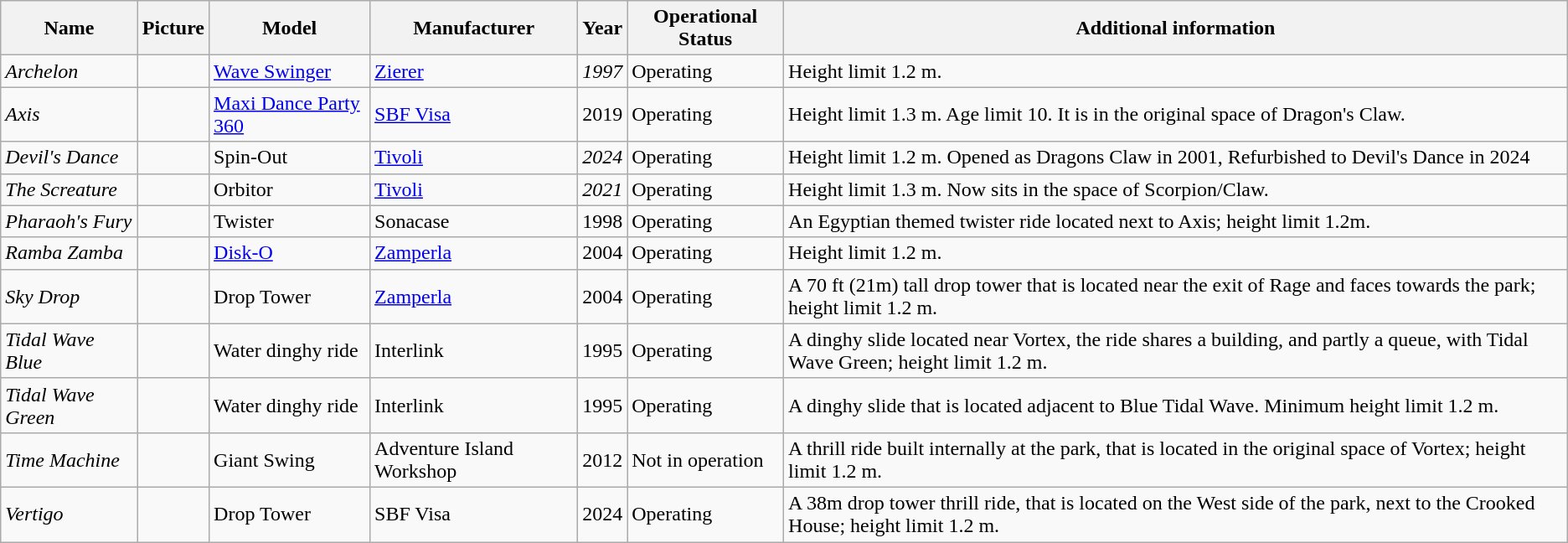<table class="wikitable sortable">
<tr>
<th>Name</th>
<th class="unsortable">Picture</th>
<th>Model</th>
<th>Manufacturer</th>
<th>Year</th>
<th class="unsortable">Operational Status</th>
<th class="unsortable">Additional information</th>
</tr>
<tr>
<td><em>Archelon</em></td>
<td></td>
<td><a href='#'>Wave Swinger</a></td>
<td><a href='#'>Zierer</a></td>
<td><em>1997</em></td>
<td>Operating</td>
<td>Height limit 1.2 m.</td>
</tr>
<tr>
<td><em>Axis</em></td>
<td></td>
<td><a href='#'>Maxi Dance Party 360</a></td>
<td><a href='#'>SBF Visa</a></td>
<td>2019</td>
<td>Operating</td>
<td>Height limit 1.3 m. Age limit 10. It is in the original space of Dragon's Claw.</td>
</tr>
<tr>
<td><em>Devil's Dance</em></td>
<td></td>
<td>Spin-Out</td>
<td><a href='#'>Tivoli</a></td>
<td><em>2024</em></td>
<td>Operating</td>
<td>Height limit 1.2 m. Opened as Dragons Claw in 2001, Refurbished to Devil's Dance in 2024</td>
</tr>
<tr>
<td><em>The Screature</em></td>
<td></td>
<td>Orbitor</td>
<td><a href='#'>Tivoli</a></td>
<td><em>2021</em></td>
<td>Operating</td>
<td>Height limit 1.3 m. Now sits in the space of Scorpion/Claw.</td>
</tr>
<tr>
<td><em>Pharaoh's Fury</em></td>
<td></td>
<td>Twister</td>
<td>Sonacase</td>
<td>1998</td>
<td>Operating</td>
<td>An Egyptian themed twister ride located next to Axis; height limit 1.2m.</td>
</tr>
<tr v>
<td><em>Ramba Zamba</em></td>
<td></td>
<td><a href='#'>Disk-O</a></td>
<td><a href='#'>Zamperla</a></td>
<td>2004</td>
<td>Operating</td>
<td>Height limit 1.2 m.</td>
</tr>
<tr>
<td><em>Sky Drop</em></td>
<td></td>
<td>Drop Tower</td>
<td><a href='#'>Zamperla</a></td>
<td>2004</td>
<td>Operating</td>
<td>A 70 ft (21m) tall drop tower that is located near the exit of Rage and faces towards the park; height limit 1.2 m.</td>
</tr>
<tr>
<td><em>Tidal Wave Blue</em></td>
<td></td>
<td>Water dinghy ride</td>
<td>Interlink</td>
<td>1995</td>
<td>Operating</td>
<td>A dinghy slide located near Vortex, the ride shares a building, and partly a queue, with Tidal Wave Green; height limit 1.2 m.</td>
</tr>
<tr>
<td><em>Tidal Wave Green</em></td>
<td></td>
<td>Water dinghy ride</td>
<td>Interlink</td>
<td>1995</td>
<td>Operating</td>
<td>A dinghy slide that is located adjacent to Blue Tidal Wave. Minimum height limit 1.2 m.</td>
</tr>
<tr>
<td><em>Time Machine</em></td>
<td></td>
<td>Giant Swing</td>
<td>Adventure Island Workshop</td>
<td>2012</td>
<td>Not in operation</td>
<td>A thrill ride built internally at the park, that is located in the original space of Vortex; height limit 1.2 m.</td>
</tr>
<tr>
<td><em>Vertigo</em></td>
<td></td>
<td>Drop Tower</td>
<td>SBF Visa</td>
<td>2024</td>
<td>Operating</td>
<td>A 38m drop tower thrill ride, that is located on the West side of the park, next to the Crooked House; height limit 1.2 m.</td>
</tr>
</table>
